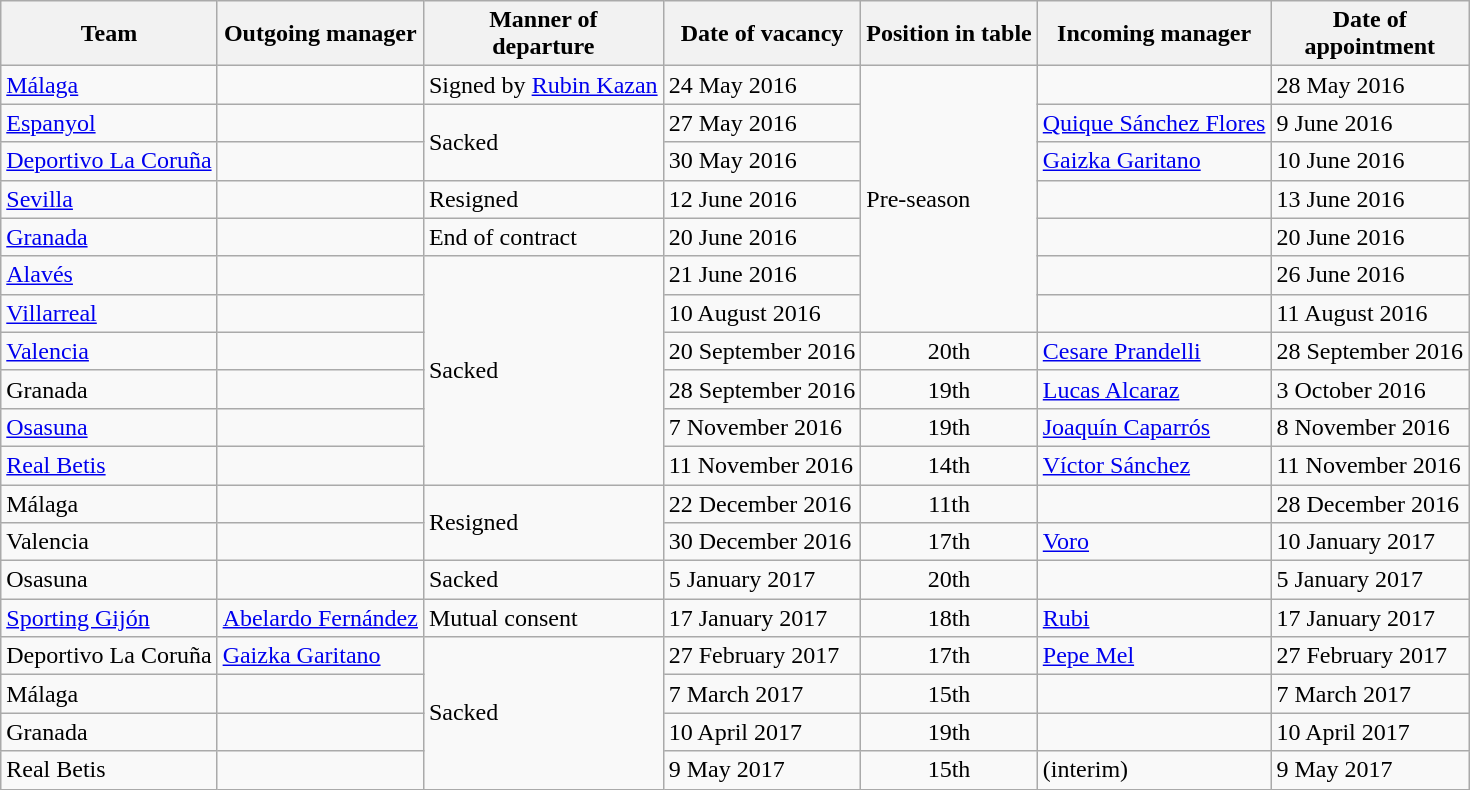<table class="wikitable sortable">
<tr>
<th>Team</th>
<th>Outgoing manager</th>
<th>Manner of<br>departure</th>
<th>Date of vacancy</th>
<th>Position in table</th>
<th>Incoming manager</th>
<th>Date of<br>appointment</th>
</tr>
<tr>
<td><a href='#'>Málaga</a></td>
<td> </td>
<td>Signed by <a href='#'>Rubin Kazan</a></td>
<td>24 May 2016</td>
<td rowspan="7">Pre-season</td>
<td> </td>
<td>28 May 2016</td>
</tr>
<tr>
<td><a href='#'>Espanyol</a></td>
<td> </td>
<td rowspan="2">Sacked</td>
<td>27 May 2016</td>
<td> <a href='#'>Quique Sánchez Flores</a></td>
<td>9 June 2016</td>
</tr>
<tr>
<td><a href='#'>Deportivo La Coruña</a></td>
<td> </td>
<td>30 May 2016</td>
<td> <a href='#'>Gaizka Garitano</a></td>
<td>10 June 2016</td>
</tr>
<tr>
<td><a href='#'>Sevilla</a></td>
<td> </td>
<td>Resigned</td>
<td>12 June 2016</td>
<td> </td>
<td>13 June 2016</td>
</tr>
<tr>
<td><a href='#'>Granada</a></td>
<td> </td>
<td>End of contract</td>
<td>20 June 2016</td>
<td> </td>
<td>20 June 2016</td>
</tr>
<tr>
<td><a href='#'>Alavés</a></td>
<td> </td>
<td rowspan="6">Sacked</td>
<td>21 June 2016</td>
<td> </td>
<td>26 June 2016</td>
</tr>
<tr>
<td><a href='#'>Villarreal</a></td>
<td> </td>
<td>10 August 2016</td>
<td> </td>
<td>11 August 2016</td>
</tr>
<tr>
<td><a href='#'>Valencia</a></td>
<td> </td>
<td>20 September 2016</td>
<td align=center>20th</td>
<td> <a href='#'>Cesare Prandelli</a></td>
<td>28 September 2016</td>
</tr>
<tr>
<td>Granada</td>
<td> </td>
<td>28 September 2016</td>
<td align=center>19th</td>
<td> <a href='#'>Lucas Alcaraz</a></td>
<td>3 October 2016</td>
</tr>
<tr>
<td><a href='#'>Osasuna</a></td>
<td> </td>
<td>7 November 2016</td>
<td align=center>19th</td>
<td> <a href='#'>Joaquín Caparrós</a></td>
<td>8 November 2016</td>
</tr>
<tr>
<td><a href='#'>Real Betis</a></td>
<td> </td>
<td>11 November 2016</td>
<td align=center>14th</td>
<td> <a href='#'>Víctor Sánchez</a></td>
<td>11 November 2016</td>
</tr>
<tr>
<td>Málaga</td>
<td> </td>
<td rowspan=2>Resigned</td>
<td>22 December 2016</td>
<td align=center>11th</td>
<td> </td>
<td>28 December 2016</td>
</tr>
<tr>
<td>Valencia</td>
<td> </td>
<td>30 December 2016</td>
<td align=center>17th</td>
<td> <a href='#'>Voro</a></td>
<td>10 January 2017</td>
</tr>
<tr>
<td>Osasuna</td>
<td> </td>
<td>Sacked</td>
<td>5 January 2017</td>
<td align=center>20th</td>
<td> </td>
<td>5 January 2017</td>
</tr>
<tr>
<td><a href='#'>Sporting Gijón</a></td>
<td> <a href='#'>Abelardo Fernández</a></td>
<td>Mutual consent</td>
<td>17 January 2017</td>
<td align=center>18th</td>
<td> <a href='#'>Rubi</a></td>
<td>17 January 2017</td>
</tr>
<tr>
<td>Deportivo La Coruña</td>
<td> <a href='#'>Gaizka Garitano</a></td>
<td rowspan=4>Sacked</td>
<td>27 February 2017</td>
<td align=center>17th</td>
<td> <a href='#'>Pepe Mel</a></td>
<td>27 February 2017</td>
</tr>
<tr>
<td>Málaga</td>
<td> </td>
<td>7 March 2017</td>
<td align=center>15th</td>
<td> </td>
<td>7 March 2017</td>
</tr>
<tr>
<td>Granada</td>
<td> </td>
<td>10 April 2017</td>
<td align=center>19th</td>
<td> </td>
<td>10 April 2017</td>
</tr>
<tr>
<td>Real Betis</td>
<td> </td>
<td>9 May 2017</td>
<td align=center>15th</td>
<td>  (interim)</td>
<td>9 May 2017</td>
</tr>
</table>
